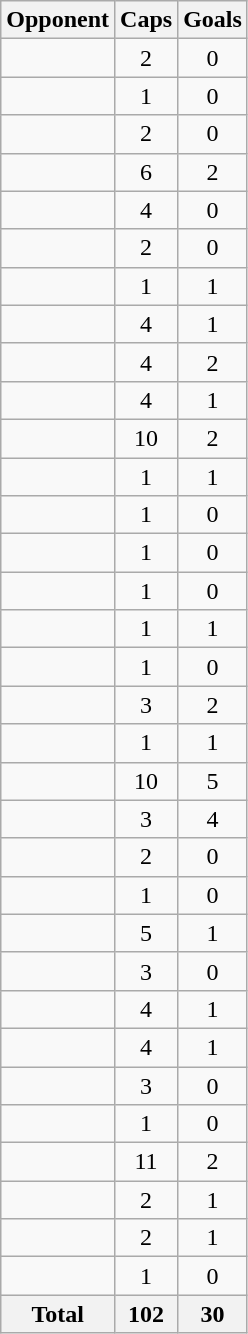<table class="wikitable" style="text-align:center">
<tr>
<th scope="col">Opponent</th>
<th scope="col">Caps</th>
<th scope="col">Goals</th>
</tr>
<tr>
<td style="text-align:left"></td>
<td>2</td>
<td>0</td>
</tr>
<tr>
<td style="text-align:left"></td>
<td>1</td>
<td>0</td>
</tr>
<tr>
<td style="text-align:left"></td>
<td>2</td>
<td>0</td>
</tr>
<tr>
<td style="text-align:left"></td>
<td>6</td>
<td>2</td>
</tr>
<tr>
<td style="text-align:left"></td>
<td>4</td>
<td>0</td>
</tr>
<tr>
<td style="text-align:left"></td>
<td>2</td>
<td>0</td>
</tr>
<tr>
<td style="text-align:left"></td>
<td>1</td>
<td>1</td>
</tr>
<tr>
<td style="text-align:left"></td>
<td>4</td>
<td>1</td>
</tr>
<tr>
<td style="text-align:left"></td>
<td>4</td>
<td>2</td>
</tr>
<tr>
<td style="text-align:left"></td>
<td>4</td>
<td>1</td>
</tr>
<tr>
<td style="text-align:left"></td>
<td>10</td>
<td>2</td>
</tr>
<tr>
<td style="text-align:left"></td>
<td>1</td>
<td>1</td>
</tr>
<tr>
<td style="text-align:left"></td>
<td>1</td>
<td>0</td>
</tr>
<tr>
<td style="text-align:left"></td>
<td>1</td>
<td>0</td>
</tr>
<tr>
<td style="text-align:left"></td>
<td>1</td>
<td>0</td>
</tr>
<tr>
<td style="text-align:left"></td>
<td>1</td>
<td>1</td>
</tr>
<tr>
<td style="text-align:left"></td>
<td>1</td>
<td>0</td>
</tr>
<tr>
<td style="text-align:left"></td>
<td>3</td>
<td>2</td>
</tr>
<tr>
<td style="text-align:left"></td>
<td>1</td>
<td>1</td>
</tr>
<tr>
<td style="text-align:left"></td>
<td>10</td>
<td>5</td>
</tr>
<tr>
<td style="text-align:left"></td>
<td>3</td>
<td>4</td>
</tr>
<tr>
<td style="text-align:left"></td>
<td>2</td>
<td>0</td>
</tr>
<tr>
<td style="text-align:left"></td>
<td>1</td>
<td>0</td>
</tr>
<tr>
<td style="text-align:left"></td>
<td>5</td>
<td>1</td>
</tr>
<tr>
<td style="text-align:left"></td>
<td>3</td>
<td>0</td>
</tr>
<tr>
<td style="text-align:left"></td>
<td>4</td>
<td>1</td>
</tr>
<tr>
<td style="text-align:left"></td>
<td>4</td>
<td>1</td>
</tr>
<tr>
<td style="text-align:left"></td>
<td>3</td>
<td>0</td>
</tr>
<tr>
<td style="text-align:left"></td>
<td>1</td>
<td>0</td>
</tr>
<tr>
<td style="text-align:left"></td>
<td>11</td>
<td>2</td>
</tr>
<tr>
<td style="text-align:left"></td>
<td>2</td>
<td>1</td>
</tr>
<tr>
<td style="text-align:left"></td>
<td>2</td>
<td>1</td>
</tr>
<tr>
<td style="text-align:left"></td>
<td>1</td>
<td>0</td>
</tr>
<tr>
<th>Total</th>
<th>102</th>
<th>30</th>
</tr>
</table>
